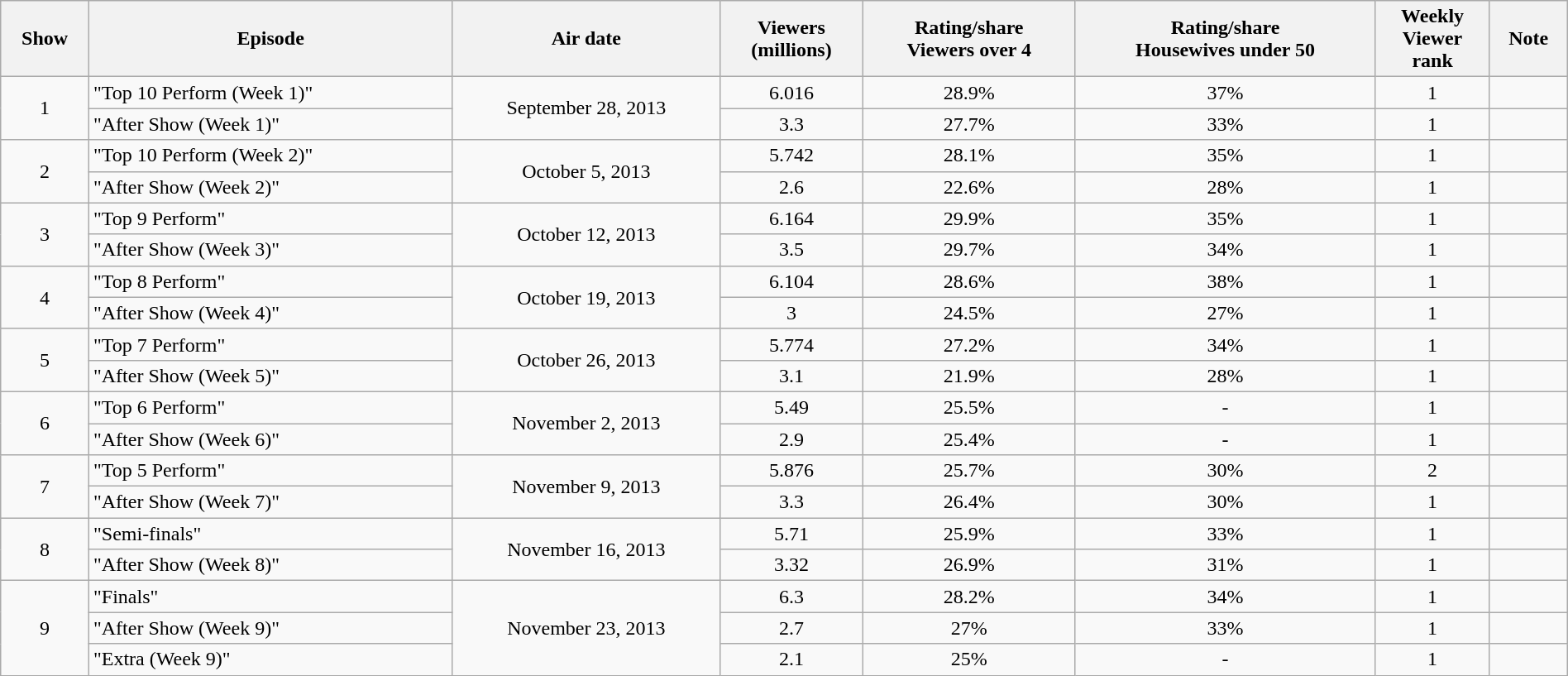<table class="wikitable sortable" style="margin:0; width:100%;">
<tr>
<th>Show</th>
<th>Episode</th>
<th>Air date</th>
<th>Viewers<br>(millions)</th>
<th>Rating/share<br>Viewers over 4</th>
<th>Rating/share<br>Housewives under 50</th>
<th>Weekly<br>Viewer<br>rank</th>
<th>Note</th>
</tr>
<tr>
<td rowspan="2" style="text-align:center;">1</td>
<td>"Top 10 Perform (Week 1)"</td>
<td rowspan="2" style="text-align:center;">September 28, 2013</td>
<td style="text-align:center;">6.016</td>
<td style="text-align:center;">28.9%</td>
<td style="text-align:center;">37%</td>
<td style="text-align:center;">1</td>
<td style="text-align:center;"></td>
</tr>
<tr>
<td>"After Show (Week 1)"</td>
<td style="text-align:center;">3.3</td>
<td style="text-align:center;">27.7%</td>
<td style="text-align:center;">33%</td>
<td style="text-align:center;">1</td>
<td style="text-align:center;"></td>
</tr>
<tr>
<td rowspan="2" style="text-align:center;">2</td>
<td>"Top 10 Perform (Week 2)"</td>
<td rowspan="2" style="text-align:center;">October 5, 2013</td>
<td style="text-align:center;">5.742</td>
<td style="text-align:center;">28.1%</td>
<td style="text-align:center;">35%</td>
<td style="text-align:center;">1</td>
<td style="text-align:center;"></td>
</tr>
<tr>
<td>"After Show (Week 2)"</td>
<td style="text-align:center;">2.6</td>
<td style="text-align:center;">22.6%</td>
<td style="text-align:center;">28%</td>
<td style="text-align:center;">1</td>
<td style="text-align:center;"></td>
</tr>
<tr>
<td rowspan="2" style="text-align:center;">3</td>
<td>"Top 9 Perform"</td>
<td rowspan="2" style="text-align:center;">October 12, 2013</td>
<td style="text-align:center;">6.164</td>
<td style="text-align:center;">29.9%</td>
<td style="text-align:center;">35%</td>
<td style="text-align:center;">1</td>
<td style="text-align:center;"></td>
</tr>
<tr>
<td>"After Show (Week 3)"</td>
<td style="text-align:center;">3.5</td>
<td style="text-align:center;">29.7%</td>
<td style="text-align:center;">34%</td>
<td style="text-align:center;">1</td>
<td style="text-align:center;"></td>
</tr>
<tr>
<td rowspan="2" style="text-align:center;">4</td>
<td>"Top 8 Perform"</td>
<td rowspan="2" style="text-align:center;">October 19, 2013</td>
<td style="text-align:center;">6.104</td>
<td style="text-align:center;">28.6%</td>
<td style="text-align:center;">38%</td>
<td style="text-align:center;">1</td>
<td style="text-align:center;"></td>
</tr>
<tr>
<td>"After Show (Week 4)"</td>
<td style="text-align:center;">3</td>
<td style="text-align:center;">24.5%</td>
<td style="text-align:center;">27%</td>
<td style="text-align:center;">1</td>
<td style="text-align:center;"></td>
</tr>
<tr>
<td rowspan="2" style="text-align:center;">5</td>
<td>"Top 7 Perform"</td>
<td rowspan="2" style="text-align:center;">October 26, 2013</td>
<td style="text-align:center;">5.774</td>
<td style="text-align:center;">27.2%</td>
<td style="text-align:center;">34%</td>
<td style="text-align:center;">1</td>
<td style="text-align:center;"></td>
</tr>
<tr>
<td>"After Show (Week 5)"</td>
<td style="text-align:center;">3.1</td>
<td style="text-align:center;">21.9%</td>
<td style="text-align:center;">28%</td>
<td style="text-align:center;">1</td>
<td style="text-align:center;"></td>
</tr>
<tr>
<td rowspan="2" style="text-align:center;">6</td>
<td>"Top 6 Perform"</td>
<td rowspan="2" style="text-align:center;">November 2, 2013</td>
<td style="text-align:center;">5.49</td>
<td style="text-align:center;">25.5%</td>
<td style="text-align:center;">-</td>
<td style="text-align:center;">1</td>
<td style="text-align:center;"></td>
</tr>
<tr>
<td>"After Show (Week 6)"</td>
<td style="text-align:center;">2.9</td>
<td style="text-align:center;">25.4%</td>
<td style="text-align:center;">-</td>
<td style="text-align:center;">1</td>
<td style="text-align:center;"></td>
</tr>
<tr>
<td rowspan="2" style="text-align:center;">7</td>
<td>"Top 5 Perform"</td>
<td rowspan="2" style="text-align:center;">November 9, 2013</td>
<td style="text-align:center;">5.876</td>
<td style="text-align:center;">25.7%</td>
<td style="text-align:center;">30%</td>
<td style="text-align:center;">2</td>
<td style="text-align:center;"></td>
</tr>
<tr>
<td>"After Show (Week 7)"</td>
<td style="text-align:center;">3.3</td>
<td style="text-align:center;">26.4%</td>
<td style="text-align:center;">30%</td>
<td style="text-align:center;">1</td>
<td style="text-align:center;"></td>
</tr>
<tr>
<td rowspan="2" style="text-align:center;">8</td>
<td>"Semi-finals"</td>
<td rowspan="2" style="text-align:center;">November 16, 2013</td>
<td style="text-align:center;">5.71</td>
<td style="text-align:center;">25.9%</td>
<td style="text-align:center;">33%</td>
<td style="text-align:center;">1</td>
<td style="text-align:center;"></td>
</tr>
<tr>
<td>"After Show (Week 8)"</td>
<td style="text-align:center;">3.32</td>
<td style="text-align:center;">26.9%</td>
<td style="text-align:center;">31%</td>
<td style="text-align:center;">1</td>
<td style="text-align:center;"></td>
</tr>
<tr>
<td rowspan="3" style="text-align:center;">9</td>
<td>"Finals"</td>
<td rowspan="3" style="text-align:center;">November 23, 2013</td>
<td style="text-align:center;">6.3</td>
<td style="text-align:center;">28.2%</td>
<td style="text-align:center;">34%</td>
<td style="text-align:center;">1</td>
<td style="text-align:center;"></td>
</tr>
<tr>
<td>"After Show (Week 9)"</td>
<td style="text-align:center;">2.7</td>
<td style="text-align:center;">27%</td>
<td style="text-align:center;">33%</td>
<td style="text-align:center;">1</td>
<td style="text-align:center;"></td>
</tr>
<tr>
<td>"Extra (Week 9)"</td>
<td style="text-align:center;">2.1</td>
<td style="text-align:center;">25%</td>
<td style="text-align:center;">-</td>
<td style="text-align:center;">1</td>
<td style="text-align:center;"></td>
</tr>
</table>
